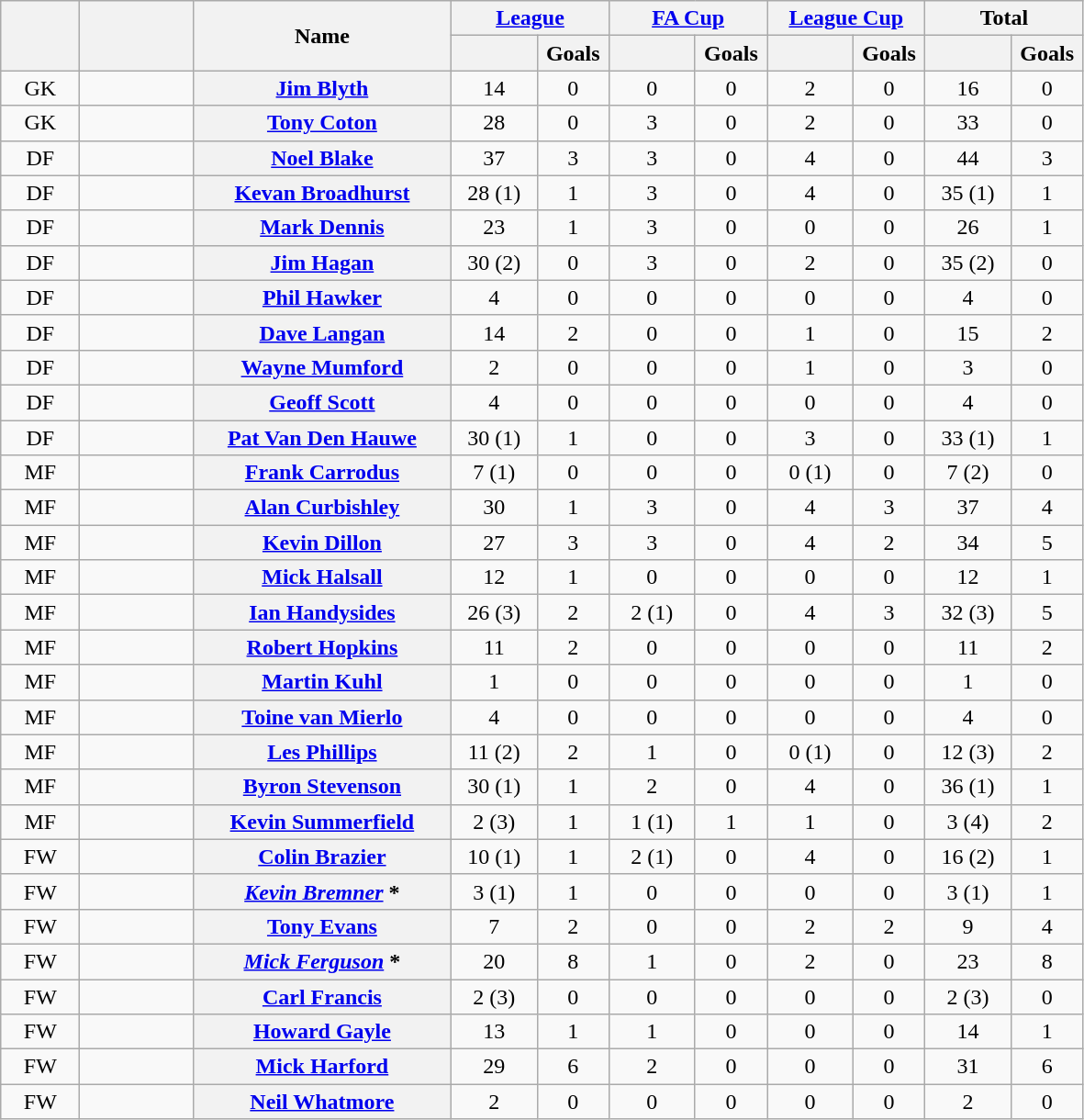<table class="wikitable plainrowheaders" style="text-align:center;">
<tr>
<th rowspan="2" scope="col" width="50"></th>
<th rowspan="2" scope="col" width="75"></th>
<th rowspan="2" scope="col" width="180" scope=col>Name</th>
<th colspan="2"><a href='#'>League</a></th>
<th colspan="2"><a href='#'>FA Cup</a></th>
<th colspan="2"><a href='#'>League Cup</a></th>
<th colspan="2">Total</th>
</tr>
<tr>
<th scope="col" width="55"></th>
<th scope="col" width="45">Goals</th>
<th scope="col" width="55"></th>
<th scope="col" width="45">Goals</th>
<th scope="col" width="55"></th>
<th scope="col" width="45">Goals</th>
<th scope="col" width="55"></th>
<th scope="col" width="45">Goals</th>
</tr>
<tr>
<td>GK</td>
<td></td>
<th scope="row"><a href='#'>Jim Blyth</a></th>
<td>14</td>
<td>0</td>
<td>0</td>
<td>0</td>
<td>2</td>
<td>0</td>
<td>16</td>
<td>0</td>
</tr>
<tr>
<td>GK</td>
<td></td>
<th scope="row"><a href='#'>Tony Coton</a></th>
<td>28</td>
<td>0</td>
<td>3</td>
<td>0</td>
<td>2</td>
<td>0</td>
<td>33</td>
<td>0</td>
</tr>
<tr>
<td>DF</td>
<td></td>
<th scope="row"><a href='#'>Noel Blake</a></th>
<td>37</td>
<td>3</td>
<td>3</td>
<td>0</td>
<td>4</td>
<td>0</td>
<td>44</td>
<td>3</td>
</tr>
<tr>
<td>DF</td>
<td></td>
<th scope="row"><a href='#'>Kevan Broadhurst</a></th>
<td>28 (1)</td>
<td>1</td>
<td>3</td>
<td>0</td>
<td>4</td>
<td>0</td>
<td>35 (1)</td>
<td>1</td>
</tr>
<tr>
<td>DF</td>
<td></td>
<th scope="row"><a href='#'>Mark Dennis</a></th>
<td>23</td>
<td>1</td>
<td>3</td>
<td>0</td>
<td>0</td>
<td>0</td>
<td>26</td>
<td>1</td>
</tr>
<tr>
<td>DF</td>
<td></td>
<th scope="row"><a href='#'>Jim Hagan</a></th>
<td>30 (2)</td>
<td>0</td>
<td>3</td>
<td>0</td>
<td>2</td>
<td>0</td>
<td>35 (2)</td>
<td>0</td>
</tr>
<tr>
<td>DF</td>
<td></td>
<th scope="row"><a href='#'>Phil Hawker</a> </th>
<td>4</td>
<td>0</td>
<td>0</td>
<td>0</td>
<td>0</td>
<td>0</td>
<td>4</td>
<td>0</td>
</tr>
<tr>
<td>DF</td>
<td></td>
<th scope="row"><a href='#'>Dave Langan</a></th>
<td>14</td>
<td>2</td>
<td>0</td>
<td>0</td>
<td>1</td>
<td>0</td>
<td>15</td>
<td>2</td>
</tr>
<tr>
<td>DF</td>
<td></td>
<th scope="row"><a href='#'>Wayne Mumford</a></th>
<td>2</td>
<td>0</td>
<td>0</td>
<td>0</td>
<td>1</td>
<td>0</td>
<td>3</td>
<td>0</td>
</tr>
<tr>
<td>DF</td>
<td></td>
<th scope="row"><a href='#'>Geoff Scott</a> </th>
<td>4</td>
<td>0</td>
<td>0</td>
<td>0</td>
<td>0</td>
<td>0</td>
<td>4</td>
<td>0</td>
</tr>
<tr>
<td>DF</td>
<td></td>
<th scope="row"><a href='#'>Pat Van Den Hauwe</a></th>
<td>30 (1)</td>
<td>1</td>
<td>0</td>
<td>0</td>
<td>3</td>
<td>0</td>
<td>33 (1)</td>
<td>1</td>
</tr>
<tr>
<td>MF</td>
<td></td>
<th scope="row"><a href='#'>Frank Carrodus</a></th>
<td>7 (1)</td>
<td>0</td>
<td>0</td>
<td>0</td>
<td>0 (1)</td>
<td>0</td>
<td>7 (2)</td>
<td>0</td>
</tr>
<tr>
<td>MF</td>
<td></td>
<th scope="row"><a href='#'>Alan Curbishley</a> </th>
<td>30</td>
<td>1</td>
<td>3</td>
<td>0</td>
<td>4</td>
<td>3</td>
<td>37</td>
<td>4</td>
</tr>
<tr>
<td>MF</td>
<td></td>
<th scope="row"><a href='#'>Kevin Dillon</a> </th>
<td>27</td>
<td>3</td>
<td>3</td>
<td>0</td>
<td>4</td>
<td>2</td>
<td>34</td>
<td>5</td>
</tr>
<tr>
<td>MF</td>
<td></td>
<th scope="row"><a href='#'>Mick Halsall</a></th>
<td>12</td>
<td>1</td>
<td>0</td>
<td>0</td>
<td>0</td>
<td>0</td>
<td>12</td>
<td>1</td>
</tr>
<tr>
<td>MF</td>
<td></td>
<th scope="row"><a href='#'>Ian Handysides</a></th>
<td>26 (3)</td>
<td>2</td>
<td>2 (1)</td>
<td>0</td>
<td>4</td>
<td>3</td>
<td>32 (3)</td>
<td>5</td>
</tr>
<tr>
<td>MF</td>
<td></td>
<th scope="row"><a href='#'>Robert Hopkins</a></th>
<td>11</td>
<td>2</td>
<td>0</td>
<td>0</td>
<td>0</td>
<td>0</td>
<td>11</td>
<td>2</td>
</tr>
<tr>
<td>MF</td>
<td></td>
<th scope="row"><a href='#'>Martin Kuhl</a></th>
<td>1</td>
<td>0</td>
<td>0</td>
<td>0</td>
<td>0</td>
<td>0</td>
<td>1</td>
<td>0</td>
</tr>
<tr>
<td>MF</td>
<td></td>
<th scope="row"><a href='#'>Toine van Mierlo</a> </th>
<td>4</td>
<td>0</td>
<td>0</td>
<td>0</td>
<td>0</td>
<td>0</td>
<td>4</td>
<td>0</td>
</tr>
<tr>
<td>MF</td>
<td></td>
<th scope="row"><a href='#'>Les Phillips</a></th>
<td>11 (2)</td>
<td>2</td>
<td>1</td>
<td>0</td>
<td>0 (1)</td>
<td>0</td>
<td>12 (3)</td>
<td>2</td>
</tr>
<tr>
<td>MF</td>
<td></td>
<th scope="row"><a href='#'>Byron Stevenson</a></th>
<td>30 (1)</td>
<td>1</td>
<td>2</td>
<td>0</td>
<td>4</td>
<td>0</td>
<td>36 (1)</td>
<td>1</td>
</tr>
<tr>
<td>MF</td>
<td></td>
<th scope="row"><a href='#'>Kevin Summerfield</a> </th>
<td>2 (3)</td>
<td>1</td>
<td>1 (1)</td>
<td>1</td>
<td>1</td>
<td>0</td>
<td>3 (4)</td>
<td>2</td>
</tr>
<tr>
<td>FW</td>
<td></td>
<th scope="row"><a href='#'>Colin Brazier</a> </th>
<td>10 (1)</td>
<td>1</td>
<td>2 (1)</td>
<td>0</td>
<td>4</td>
<td>0</td>
<td>16 (2)</td>
<td>1</td>
</tr>
<tr>
<td>FW</td>
<td></td>
<th scope="row"><em><a href='#'>Kevin Bremner</a></em> *</th>
<td>3 (1)</td>
<td>1</td>
<td>0</td>
<td>0</td>
<td>0</td>
<td>0</td>
<td>3 (1)</td>
<td>1</td>
</tr>
<tr>
<td>FW</td>
<td></td>
<th scope="row"><a href='#'>Tony Evans</a></th>
<td>7</td>
<td>2</td>
<td>0</td>
<td>0</td>
<td>2</td>
<td>2</td>
<td>9</td>
<td>4</td>
</tr>
<tr>
<td>FW</td>
<td></td>
<th scope="row"><em><a href='#'>Mick Ferguson</a></em> *</th>
<td>20</td>
<td>8</td>
<td>1</td>
<td>0</td>
<td>2</td>
<td>0</td>
<td>23</td>
<td>8</td>
</tr>
<tr>
<td>FW</td>
<td></td>
<th scope="row"><a href='#'>Carl Francis</a></th>
<td>2 (3)</td>
<td>0</td>
<td>0</td>
<td>0</td>
<td>0</td>
<td>0</td>
<td>2 (3)</td>
<td>0</td>
</tr>
<tr>
<td>FW</td>
<td></td>
<th scope="row"><a href='#'>Howard Gayle</a></th>
<td>13</td>
<td>1</td>
<td>1</td>
<td>0</td>
<td>0</td>
<td>0</td>
<td>14</td>
<td>1</td>
</tr>
<tr>
<td>FW</td>
<td></td>
<th scope="row"><a href='#'>Mick Harford</a></th>
<td>29</td>
<td>6</td>
<td>2</td>
<td>0</td>
<td>0</td>
<td>0</td>
<td>31</td>
<td>6</td>
</tr>
<tr>
<td>FW</td>
<td></td>
<th scope="row"><a href='#'>Neil Whatmore</a> </th>
<td>2</td>
<td>0</td>
<td>0</td>
<td>0</td>
<td>0</td>
<td>0</td>
<td>2</td>
<td>0</td>
</tr>
</table>
